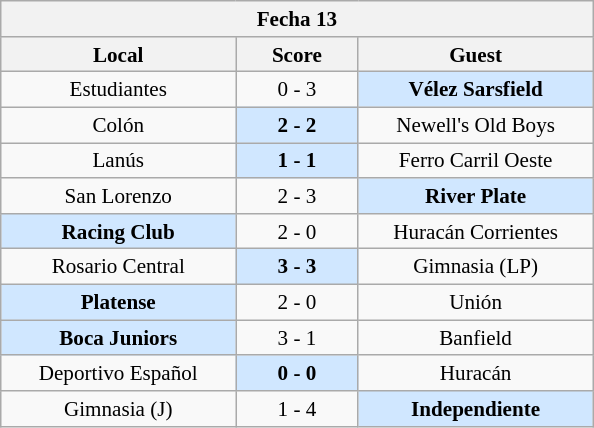<table class="wikitable nowrap" style="font-size:88%; float:left; margin-right:1em;">
<tr>
<th colspan=3 align=center>Fecha 13</th>
</tr>
<tr>
<th width="150">Local</th>
<th width="75">Score</th>
<th width="150">Guest</th>
</tr>
<tr align=center>
<td>Estudiantes</td>
<td>0 - 3</td>
<td bgcolor=#D0E7FF><strong>Vélez Sarsfield</strong></td>
</tr>
<tr align=center>
<td>Colón</td>
<td bgcolor=#D0E7FF><strong>2 - 2</strong></td>
<td>Newell's Old Boys</td>
</tr>
<tr align=center>
<td>Lanús</td>
<td bgcolor=#D0E7FF><strong>1 - 1</strong></td>
<td>Ferro Carril Oeste</td>
</tr>
<tr align=center>
<td>San Lorenzo</td>
<td>2 - 3</td>
<td bgcolor=#D0E7FF><strong>River Plate</strong></td>
</tr>
<tr align=center>
<td bgcolor=#D0E7FF><strong>Racing Club</strong></td>
<td>2 - 0</td>
<td>Huracán Corrientes</td>
</tr>
<tr align=center>
<td>Rosario Central</td>
<td bgcolor=#D0E7FF><strong>3 - 3</strong></td>
<td>Gimnasia (LP)</td>
</tr>
<tr align=center>
<td bgcolor=#D0E7FF><strong>Platense</strong></td>
<td>2 - 0</td>
<td>Unión</td>
</tr>
<tr align=center>
<td bgcolor=#D0E7FF><strong>Boca Juniors</strong></td>
<td>3 - 1</td>
<td>Banfield</td>
</tr>
<tr align=center>
<td>Deportivo Español</td>
<td bgcolor=#D0E7FF><strong>0 - 0</strong></td>
<td>Huracán</td>
</tr>
<tr align=center>
<td>Gimnasia (J)</td>
<td>1 - 4</td>
<td bgcolor=#D0E7FF><strong>Independiente</strong></td>
</tr>
</table>
